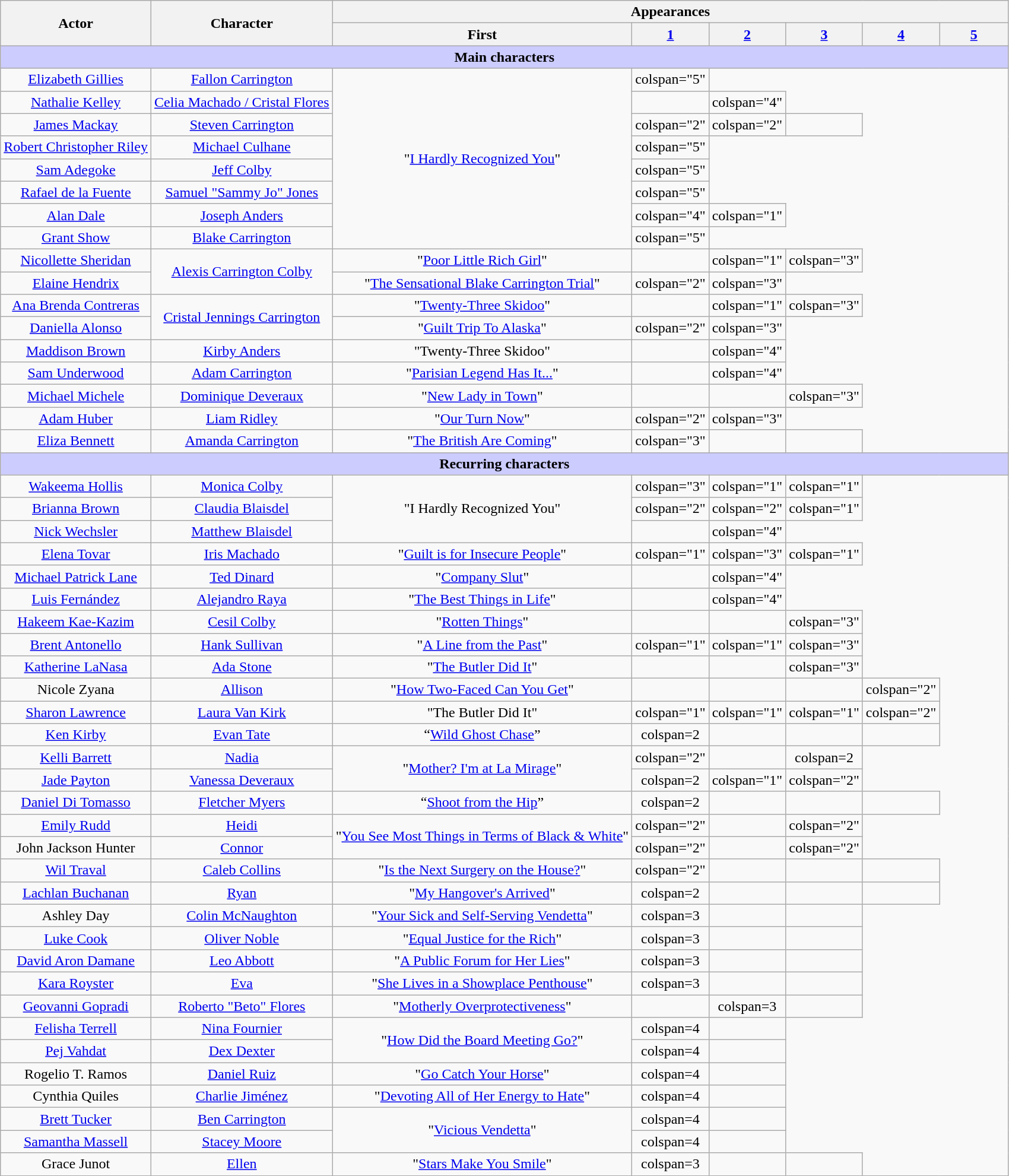<table class="wikitable plainrowheaders" style="text-align:center;">
<tr>
<th scope="col" rowspan="2">Actor</th>
<th scope="col" rowspan="2">Character</th>
<th scope="col" colspan="6">Appearances</th>
</tr>
<tr>
<th scope="col">First</th>
<th scope="col" style="width:70px;"><a href='#'>1</a></th>
<th scope="col" style="width:70px;"><a href='#'>2</a></th>
<th scope="col" style="width:70px;"><a href='#'>3</a></th>
<th scope="col" style="width:70px;"><a href='#'>4</a></th>
<th scope="col" style="width:70px;"><a href='#'>5</a></th>
</tr>
<tr>
<th colspan="8" style="background-color:#ccccff;">Main characters</th>
</tr>
<tr>
<td><a href='#'>Elizabeth Gillies</a></td>
<td><a href='#'>Fallon Carrington</a></td>
<td rowspan="8">"<a href='#'>I Hardly Recognized You</a>"</td>
<td>colspan="5" </td>
</tr>
<tr>
<td><a href='#'>Nathalie Kelley</a></td>
<td><a href='#'>Celia Machado / Cristal Flores</a></td>
<td></td>
<td>colspan="4" </td>
</tr>
<tr>
<td><a href='#'>James Mackay</a></td>
<td><a href='#'>Steven Carrington</a></td>
<td>colspan="2" </td>
<td>colspan="2" </td>
<td></td>
</tr>
<tr>
<td><a href='#'>Robert Christopher Riley</a></td>
<td><a href='#'>Michael Culhane</a></td>
<td>colspan="5" </td>
</tr>
<tr>
<td><a href='#'>Sam Adegoke</a></td>
<td><a href='#'>Jeff Colby</a></td>
<td>colspan="5" </td>
</tr>
<tr>
<td><a href='#'>Rafael de la Fuente</a></td>
<td><a href='#'>Samuel "Sammy Jo" Jones</a></td>
<td>colspan="5" </td>
</tr>
<tr>
<td><a href='#'>Alan Dale</a></td>
<td><a href='#'>Joseph Anders</a></td>
<td>colspan="4" </td>
<td>colspan="1" </td>
</tr>
<tr>
<td><a href='#'>Grant Show</a></td>
<td><a href='#'>Blake Carrington</a></td>
<td>colspan="5" </td>
</tr>
<tr>
<td><a href='#'>Nicollette Sheridan</a></td>
<td rowspan="2"><a href='#'>Alexis Carrington Colby</a></td>
<td>"<a href='#'>Poor Little Rich Girl</a>"</td>
<td></td>
<td>colspan="1" </td>
<td>colspan="3" </td>
</tr>
<tr>
<td><a href='#'>Elaine Hendrix</a></td>
<td>"<a href='#'>The Sensational Blake Carrington Trial</a>"</td>
<td>colspan="2" </td>
<td>colspan="3" </td>
</tr>
<tr>
<td><a href='#'>Ana Brenda Contreras</a></td>
<td rowspan="2"><a href='#'>Cristal Jennings Carrington</a></td>
<td>"<a href='#'>Twenty-Three Skidoo</a>"</td>
<td></td>
<td>colspan="1" </td>
<td>colspan="3" </td>
</tr>
<tr>
<td><a href='#'>Daniella Alonso</a></td>
<td>"<a href='#'>Guilt Trip To Alaska</a>"</td>
<td>colspan="2" </td>
<td>colspan="3" </td>
</tr>
<tr>
<td><a href='#'>Maddison Brown</a></td>
<td><a href='#'>Kirby Anders</a></td>
<td>"Twenty-Three Skidoo"</td>
<td></td>
<td>colspan="4" </td>
</tr>
<tr>
<td><a href='#'>Sam Underwood</a></td>
<td><a href='#'>Adam Carrington</a></td>
<td>"<a href='#'>Parisian Legend Has It...</a>"</td>
<td></td>
<td>colspan="4" </td>
</tr>
<tr>
<td><a href='#'>Michael Michele</a></td>
<td><a href='#'>Dominique Deveraux</a></td>
<td>"<a href='#'>New Lady in Town</a>"</td>
<td></td>
<td></td>
<td>colspan="3" </td>
</tr>
<tr>
<td><a href='#'>Adam Huber</a></td>
<td><a href='#'>Liam Ridley</a></td>
<td>"<a href='#'>Our Turn Now</a>"</td>
<td>colspan="2" </td>
<td>colspan="3" </td>
</tr>
<tr>
<td><a href='#'>Eliza Bennett</a></td>
<td><a href='#'>Amanda Carrington</a></td>
<td>"<a href='#'>The British Are Coming</a>"</td>
<td>colspan="3" </td>
<td></td>
<td></td>
</tr>
<tr>
<th colspan="8" style="background-color:#ccccff;">Recurring characters</th>
</tr>
<tr>
<td><a href='#'>Wakeema Hollis</a></td>
<td><a href='#'>Monica Colby</a></td>
<td rowspan="3">"I Hardly Recognized You"</td>
<td>colspan="3" </td>
<td>colspan="1" </td>
<td>colspan="1" </td>
</tr>
<tr>
<td><a href='#'>Brianna Brown</a></td>
<td><a href='#'>Claudia Blaisdel</a></td>
<td>colspan="2" </td>
<td>colspan="2" </td>
<td>colspan="1" </td>
</tr>
<tr>
<td><a href='#'>Nick Wechsler</a></td>
<td><a href='#'>Matthew Blaisdel</a></td>
<td></td>
<td>colspan="4" </td>
</tr>
<tr>
<td><a href='#'>Elena Tovar</a></td>
<td><a href='#'>Iris Machado</a></td>
<td>"<a href='#'>Guilt is for Insecure People</a>"</td>
<td>colspan="1" </td>
<td>colspan="3" </td>
<td>colspan="1" </td>
</tr>
<tr>
<td><a href='#'>Michael Patrick Lane</a></td>
<td><a href='#'>Ted Dinard</a></td>
<td>"<a href='#'>Company Slut</a>"</td>
<td></td>
<td>colspan="4" </td>
</tr>
<tr>
<td><a href='#'>Luis Fernández</a></td>
<td><a href='#'>Alejandro Raya</a></td>
<td>"<a href='#'>The Best Things in Life</a>"</td>
<td></td>
<td>colspan="4" </td>
</tr>
<tr>
<td><a href='#'>Hakeem Kae-Kazim</a></td>
<td><a href='#'>Cesil Colby</a></td>
<td>"<a href='#'>Rotten Things</a>"</td>
<td></td>
<td></td>
<td>colspan="3" </td>
</tr>
<tr>
<td><a href='#'>Brent Antonello</a></td>
<td><a href='#'>Hank Sullivan</a></td>
<td>"<a href='#'>A Line from the Past</a>"</td>
<td>colspan="1" </td>
<td>colspan="1" </td>
<td>colspan="3" </td>
</tr>
<tr>
<td><a href='#'>Katherine LaNasa</a></td>
<td><a href='#'>Ada Stone</a></td>
<td>"<a href='#'>The Butler Did It</a>"</td>
<td></td>
<td></td>
<td>colspan="3" </td>
</tr>
<tr>
<td>Nicole Zyana</td>
<td><a href='#'>Allison</a></td>
<td>"<a href='#'>How Two-Faced Can You Get</a>"</td>
<td></td>
<td></td>
<td></td>
<td>colspan="2" </td>
</tr>
<tr>
<td><a href='#'>Sharon Lawrence</a></td>
<td><a href='#'>Laura Van Kirk</a></td>
<td>"The Butler Did It"</td>
<td>colspan="1" </td>
<td>colspan="1" </td>
<td>colspan="1" </td>
<td>colspan="2" </td>
</tr>
<tr>
<td><a href='#'>Ken Kirby</a></td>
<td><a href='#'>Evan Tate</a></td>
<td>“<a href='#'>Wild Ghost Chase</a>”</td>
<td>colspan=2 </td>
<td></td>
<td></td>
<td></td>
</tr>
<tr>
<td><a href='#'>Kelli Barrett</a></td>
<td><a href='#'>Nadia</a></td>
<td rowspan= 2>"<a href='#'>Mother? I'm at La Mirage</a>"</td>
<td>colspan="2" </td>
<td></td>
<td>colspan=2 </td>
</tr>
<tr>
<td><a href='#'>Jade Payton</a></td>
<td><a href='#'>Vanessa Deveraux</a></td>
<td>colspan=2 </td>
<td>colspan="1" </td>
<td>colspan="2" </td>
</tr>
<tr>
<td><a href='#'>Daniel Di Tomasso</a></td>
<td><a href='#'>Fletcher Myers</a></td>
<td>“<a href='#'>Shoot from the Hip</a>”</td>
<td>colspan=2 </td>
<td></td>
<td></td>
<td></td>
</tr>
<tr>
<td><a href='#'>Emily Rudd</a></td>
<td><a href='#'>Heidi</a></td>
<td rowspan="2">"<a href='#'>You See Most Things in Terms of Black & White</a>"</td>
<td>colspan="2" </td>
<td></td>
<td>colspan="2" </td>
</tr>
<tr>
<td>John Jackson Hunter</td>
<td><a href='#'>Connor</a></td>
<td>colspan="2" </td>
<td></td>
<td>colspan="2" </td>
</tr>
<tr>
<td><a href='#'>Wil Traval</a></td>
<td><a href='#'>Caleb Collins</a></td>
<td>"<a href='#'>Is the Next Surgery on the House?</a>"</td>
<td>colspan="2" </td>
<td></td>
<td></td>
<td></td>
</tr>
<tr>
<td><a href='#'>Lachlan Buchanan</a></td>
<td><a href='#'>Ryan</a></td>
<td>"<a href='#'>My Hangover's Arrived</a>"</td>
<td>colspan=2 </td>
<td></td>
<td></td>
<td></td>
</tr>
<tr>
<td>Ashley Day</td>
<td><a href='#'>Colin McNaughton</a></td>
<td>"<a href='#'>Your Sick and Self-Serving Vendetta</a>"</td>
<td>colspan=3 </td>
<td></td>
<td></td>
</tr>
<tr>
<td><a href='#'>Luke Cook</a></td>
<td><a href='#'>Oliver Noble</a></td>
<td>"<a href='#'>Equal Justice for the Rich</a>"</td>
<td>colspan=3 </td>
<td></td>
<td></td>
</tr>
<tr>
<td><a href='#'>David Aron Damane</a></td>
<td><a href='#'>Leo Abbott</a></td>
<td>"<a href='#'>A Public Forum for Her Lies</a>"</td>
<td>colspan=3 </td>
<td></td>
<td></td>
</tr>
<tr>
<td><a href='#'>Kara Royster</a></td>
<td><a href='#'>Eva</a></td>
<td>"<a href='#'>She Lives in a Showplace Penthouse</a>"</td>
<td>colspan=3 </td>
<td></td>
<td></td>
</tr>
<tr>
<td><a href='#'>Geovanni Gopradi</a></td>
<td><a href='#'>Roberto "Beto" Flores</a></td>
<td>"<a href='#'>Motherly Overprotectiveness</a>"</td>
<td></td>
<td>colspan=3 </td>
<td></td>
</tr>
<tr>
<td><a href='#'>Felisha Terrell</a></td>
<td><a href='#'>Nina Fournier</a></td>
<td rowspan="2">"<a href='#'>How Did the Board Meeting Go?</a>"</td>
<td>colspan=4 </td>
<td></td>
</tr>
<tr>
<td><a href='#'>Pej Vahdat</a></td>
<td><a href='#'>Dex Dexter</a></td>
<td>colspan=4 </td>
<td></td>
</tr>
<tr>
<td>Rogelio T. Ramos</td>
<td><a href='#'>Daniel Ruiz</a></td>
<td>"<a href='#'>Go Catch Your Horse</a>"</td>
<td>colspan=4 </td>
<td></td>
</tr>
<tr>
<td>Cynthia Quiles</td>
<td><a href='#'>Charlie Jiménez</a></td>
<td>"<a href='#'>Devoting All of Her Energy to Hate</a>"</td>
<td>colspan=4 </td>
<td></td>
</tr>
<tr>
<td><a href='#'>Brett Tucker</a></td>
<td><a href='#'>Ben Carrington</a></td>
<td rowspan="2">"<a href='#'>Vicious Vendetta</a>"</td>
<td>colspan=4 </td>
<td></td>
</tr>
<tr>
<td><a href='#'>Samantha Massell</a></td>
<td><a href='#'>Stacey Moore</a></td>
<td>colspan=4 </td>
<td></td>
</tr>
<tr>
<td>Grace Junot</td>
<td><a href='#'>Ellen</a></td>
<td>"<a href='#'>Stars Make You Smile</a>"</td>
<td>colspan=3 </td>
<td></td>
<td></td>
</tr>
</table>
